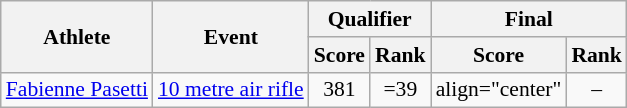<table class="wikitable" style="font-size:90%">
<tr>
<th rowspan="2">Athlete</th>
<th rowspan="2">Event</th>
<th colspan="2">Qualifier</th>
<th colspan="2">Final</th>
</tr>
<tr>
<th>Score</th>
<th>Rank</th>
<th>Score</th>
<th>Rank</th>
</tr>
<tr>
<td><a href='#'>Fabienne Pasetti</a></td>
<td><a href='#'>10 metre air rifle</a></td>
<td align="center">381</td>
<td align="center">=39</td>
<td>align="center" </td>
<td align="center">–</td>
</tr>
</table>
